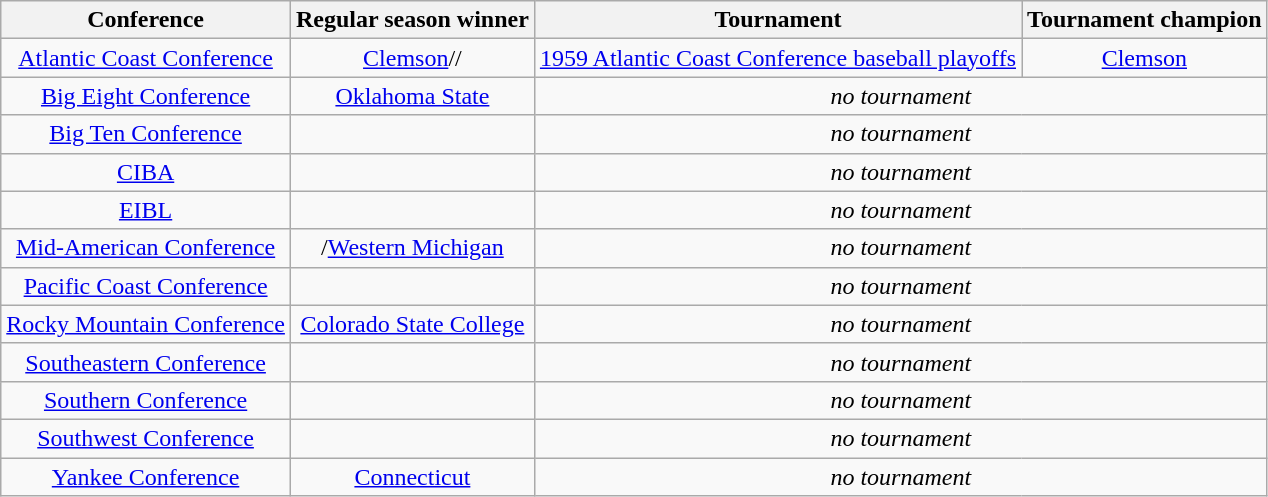<table class="wikitable" style="text-align:center;">
<tr>
<th>Conference</th>
<th>Regular season winner</th>
<th>Tournament</th>
<th>Tournament champion</th>
</tr>
<tr>
<td><a href='#'>Atlantic Coast Conference</a></td>
<td><a href='#'>Clemson</a>//</td>
<td><a href='#'>1959 Atlantic Coast Conference baseball playoffs</a></td>
<td><a href='#'>Clemson</a></td>
</tr>
<tr>
<td><a href='#'>Big Eight Conference</a></td>
<td><a href='#'>Oklahoma State</a></td>
<td colspan=2><em>no tournament</em></td>
</tr>
<tr>
<td><a href='#'>Big Ten Conference</a></td>
<td></td>
<td colspan=2><em>no tournament</em></td>
</tr>
<tr>
<td><a href='#'>CIBA</a></td>
<td></td>
<td colspan=2><em>no tournament</em></td>
</tr>
<tr>
<td><a href='#'>EIBL</a></td>
<td></td>
<td colspan=2><em>no tournament</em></td>
</tr>
<tr>
<td><a href='#'>Mid-American Conference</a></td>
<td>/<a href='#'>Western Michigan</a></td>
<td colspan=2><em>no tournament</em></td>
</tr>
<tr>
<td><a href='#'>Pacific Coast Conference</a></td>
<td></td>
<td colspan=2><em>no tournament</em></td>
</tr>
<tr>
<td><a href='#'>Rocky Mountain Conference</a></td>
<td><a href='#'>Colorado State College</a></td>
<td colspan=2><em>no tournament</em></td>
</tr>
<tr>
<td><a href='#'>Southeastern Conference</a></td>
<td></td>
<td colspan=2><em>no tournament</em></td>
</tr>
<tr>
<td><a href='#'>Southern Conference</a></td>
<td></td>
<td colspan=2><em>no tournament</em></td>
</tr>
<tr>
<td><a href='#'>Southwest Conference</a></td>
<td></td>
<td colspan=2><em>no tournament</em></td>
</tr>
<tr>
<td><a href='#'>Yankee Conference</a></td>
<td><a href='#'>Connecticut</a></td>
<td colspan=2><em>no tournament</em></td>
</tr>
</table>
